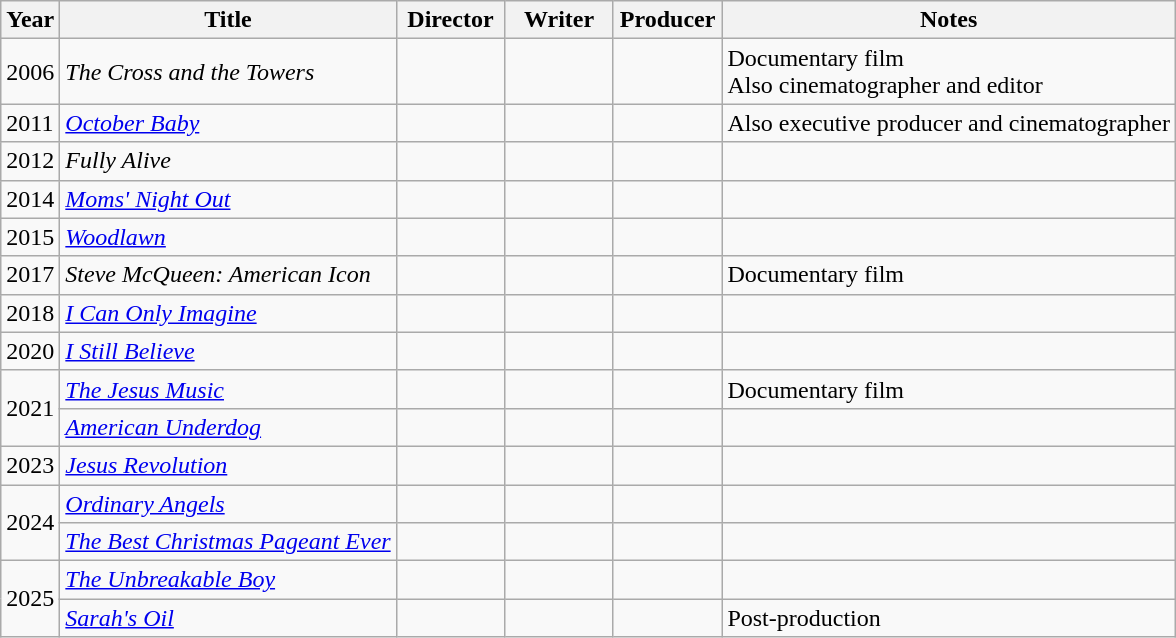<table class="wikitable">
<tr>
<th>Year</th>
<th>Title</th>
<th width=65>Director</th>
<th width=65>Writer</th>
<th width=65>Producer</th>
<th>Notes</th>
</tr>
<tr>
<td>2006</td>
<td><em>The Cross and the Towers</em></td>
<td></td>
<td></td>
<td></td>
<td>Documentary film<br>Also cinematographer and editor</td>
</tr>
<tr>
<td>2011</td>
<td><em><a href='#'>October Baby</a></em></td>
<td></td>
<td></td>
<td></td>
<td>Also executive producer and cinematographer</td>
</tr>
<tr>
<td>2012</td>
<td><em>Fully Alive</em></td>
<td></td>
<td></td>
<td></td>
<td></td>
</tr>
<tr>
<td>2014</td>
<td><em><a href='#'>Moms' Night Out</a></em></td>
<td></td>
<td></td>
<td></td>
<td></td>
</tr>
<tr>
<td>2015</td>
<td><em><a href='#'>Woodlawn</a></em></td>
<td></td>
<td></td>
<td></td>
<td></td>
</tr>
<tr>
<td>2017</td>
<td><em>Steve McQueen: American Icon</em></td>
<td></td>
<td></td>
<td></td>
<td>Documentary film</td>
</tr>
<tr>
<td>2018</td>
<td><em><a href='#'>I Can Only Imagine</a></em></td>
<td></td>
<td></td>
<td></td>
<td></td>
</tr>
<tr>
<td>2020</td>
<td><em><a href='#'>I Still Believe</a></em></td>
<td></td>
<td></td>
<td></td>
<td></td>
</tr>
<tr>
<td rowspan=2>2021</td>
<td><em><a href='#'>The Jesus Music</a></em></td>
<td></td>
<td></td>
<td></td>
<td>Documentary film</td>
</tr>
<tr>
<td><em><a href='#'>American Underdog</a></em></td>
<td></td>
<td></td>
<td></td>
<td></td>
</tr>
<tr>
<td>2023</td>
<td><em><a href='#'>Jesus Revolution</a></em></td>
<td></td>
<td></td>
<td></td>
<td></td>
</tr>
<tr>
<td rowspan=2>2024</td>
<td><em><a href='#'>Ordinary Angels</a></em></td>
<td></td>
<td></td>
<td></td>
<td></td>
</tr>
<tr>
<td><em><a href='#'>The Best Christmas Pageant Ever</a></em></td>
<td></td>
<td></td>
<td></td>
<td></td>
</tr>
<tr>
<td rowspan=2>2025</td>
<td><em><a href='#'>The Unbreakable Boy</a></em></td>
<td></td>
<td></td>
<td></td>
<td></td>
</tr>
<tr>
<td><em><a href='#'>Sarah's Oil</a></em></td>
<td></td>
<td></td>
<td></td>
<td>Post-production</td>
</tr>
</table>
